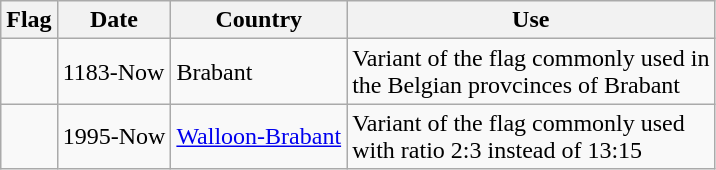<table class="wikitable">
<tr>
<th>Flag</th>
<th>Date</th>
<th>Country</th>
<th>Use</th>
</tr>
<tr>
<td></td>
<td>1183-Now</td>
<td>Brabant</td>
<td>Variant of the flag commonly used in<br>the Belgian provcinces of Brabant</td>
</tr>
<tr>
<td></td>
<td>1995-Now</td>
<td><a href='#'>Walloon-Brabant</a></td>
<td>Variant of the flag commonly used<br>with ratio 2:3 instead of 13:15</td>
</tr>
</table>
